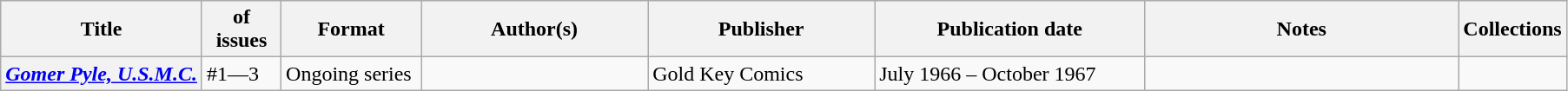<table class="wikitable">
<tr>
<th>Title</th>
<th style="width:40pt"> of issues</th>
<th style="width:75pt">Format</th>
<th style="width:125pt">Author(s)</th>
<th style="width:125pt">Publisher</th>
<th style="width:150pt">Publication date</th>
<th style="width:175pt">Notes</th>
<th>Collections</th>
</tr>
<tr>
<th><em><a href='#'>Gomer Pyle, U.S.M.C.</a></em></th>
<td>#1—3</td>
<td>Ongoing series</td>
<td></td>
<td>Gold Key Comics</td>
<td>July 1966 – October 1967</td>
<td></td>
<td></td>
</tr>
</table>
